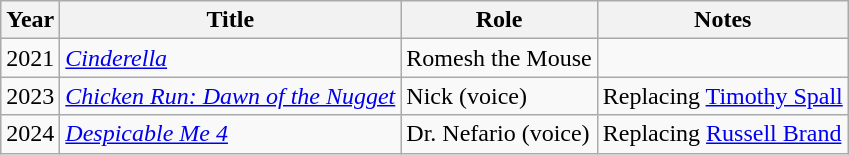<table class="wikitable">
<tr>
<th>Year</th>
<th>Title</th>
<th>Role</th>
<th>Notes</th>
</tr>
<tr>
<td>2021</td>
<td><em><a href='#'>Cinderella</a></em></td>
<td>Romesh the Mouse</td>
<td></td>
</tr>
<tr>
<td>2023</td>
<td><em><a href='#'>Chicken Run: Dawn of the Nugget</a></em></td>
<td>Nick (voice)</td>
<td>Replacing <a href='#'>Timothy Spall</a></td>
</tr>
<tr>
<td>2024</td>
<td><em><a href='#'>Despicable Me 4</a></em></td>
<td>Dr. Nefario (voice)</td>
<td>Replacing <a href='#'>Russell Brand</a></td>
</tr>
</table>
